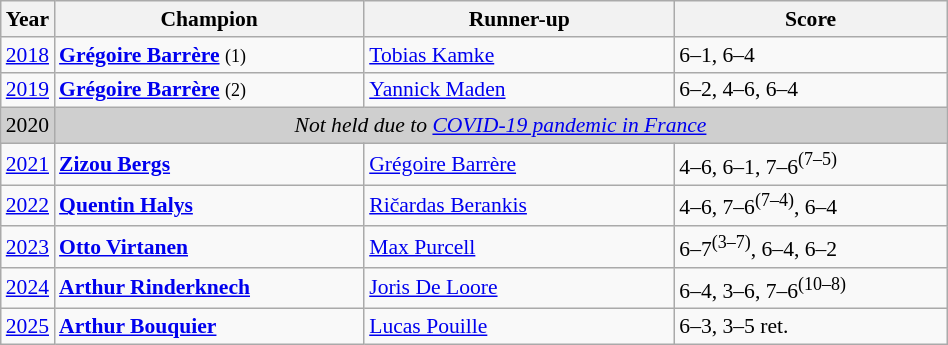<table class="wikitable" style="font-size:90%">
<tr>
<th>Year</th>
<th width="200">Champion</th>
<th width="200">Runner-up</th>
<th width="175">Score</th>
</tr>
<tr>
<td><a href='#'>2018</a></td>
<td> <strong><a href='#'>Grégoire Barrère</a></strong> <small>(1)</small></td>
<td> <a href='#'>Tobias Kamke</a></td>
<td>6–1, 6–4</td>
</tr>
<tr>
<td><a href='#'>2019</a></td>
<td> <strong><a href='#'>Grégoire Barrère</a></strong> <small>(2)</small></td>
<td> <a href='#'>Yannick Maden</a></td>
<td>6–2, 4–6, 6–4</td>
</tr>
<tr>
<td style="background:#cfcfcf">2020</td>
<td colspan=3 align=center style="background:#cfcfcf"><em>Not held due to <a href='#'>COVID-19 pandemic in France</a></em></td>
</tr>
<tr>
<td><a href='#'>2021</a></td>
<td> <strong><a href='#'>Zizou Bergs</a></strong></td>
<td> <a href='#'>Grégoire Barrère</a></td>
<td>4–6, 6–1, 7–6<sup>(7–5)</sup></td>
</tr>
<tr>
<td><a href='#'>2022</a></td>
<td> <strong><a href='#'>Quentin Halys</a></strong></td>
<td> <a href='#'>Ričardas Berankis</a></td>
<td>4–6, 7–6<sup>(7–4)</sup>, 6–4</td>
</tr>
<tr>
<td><a href='#'>2023</a></td>
<td> <strong><a href='#'>Otto Virtanen</a></strong></td>
<td> <a href='#'>Max Purcell</a></td>
<td>6–7<sup>(3–7)</sup>, 6–4, 6–2</td>
</tr>
<tr>
<td><a href='#'>2024</a></td>
<td> <strong><a href='#'>Arthur Rinderknech</a></strong></td>
<td> <a href='#'>Joris De Loore</a></td>
<td>6–4, 3–6, 7–6<sup>(10–8)</sup></td>
</tr>
<tr>
<td><a href='#'>2025</a></td>
<td> <strong><a href='#'>Arthur Bouquier</a></strong></td>
<td> <a href='#'>Lucas Pouille</a></td>
<td>6–3, 3–5 ret.</td>
</tr>
</table>
